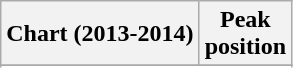<table class="wikitable plainrowheaders" style="text-align:center">
<tr>
<th scope="col">Chart (2013-2014)</th>
<th scope="col">Peak<br> position</th>
</tr>
<tr>
</tr>
<tr>
</tr>
<tr>
</tr>
</table>
